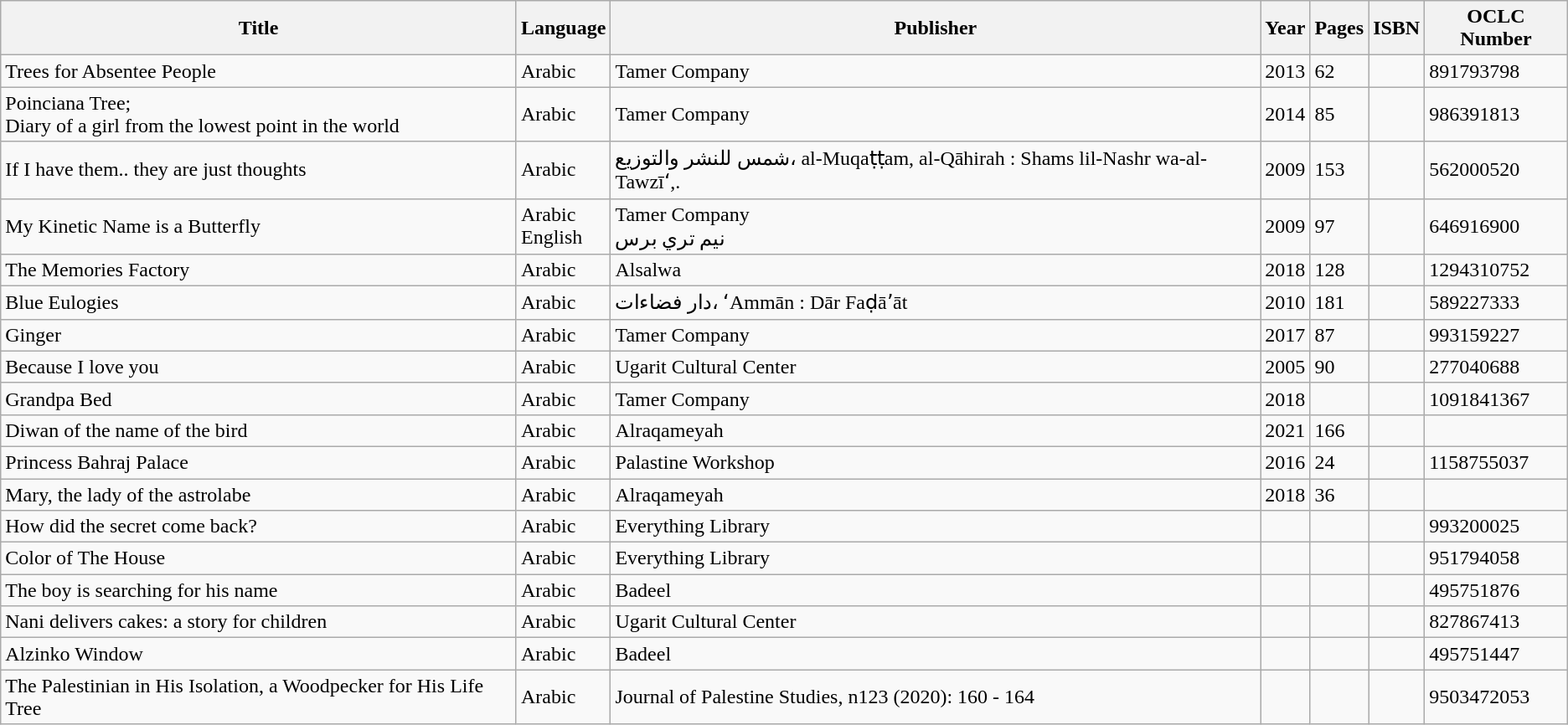<table class="wikitable">
<tr>
<th>Title</th>
<th>Language</th>
<th>Publisher</th>
<th>Year</th>
<th>Pages</th>
<th>ISBN</th>
<th>OCLC Number</th>
</tr>
<tr>
<td>Trees for Absentee People</td>
<td>Arabic</td>
<td>Tamer Company</td>
<td>2013</td>
<td>62</td>
<td></td>
<td>891793798</td>
</tr>
<tr>
<td>Poinciana Tree;<br>Diary of a girl from the lowest point in the world</td>
<td>Arabic</td>
<td>Tamer Company</td>
<td>2014</td>
<td>85</td>
<td></td>
<td>986391813</td>
</tr>
<tr>
<td>If I have them.. they are just thoughts</td>
<td>Arabic</td>
<td>شمس للنشر والتوزيع، al-Muqaṭṭam, al-Qāhirah : Shams lil-Nashr wa-al-Tawzīʻ,.</td>
<td>2009</td>
<td>153</td>
<td></td>
<td>562000520</td>
</tr>
<tr>
<td>My Kinetic Name is a Butterfly</td>
<td>Arabic<br>English</td>
<td>Tamer Company<br>نيم تري برس</td>
<td>2009</td>
<td>97</td>
<td></td>
<td>646916900</td>
</tr>
<tr>
<td>The Memories Factory</td>
<td>Arabic</td>
<td>Alsalwa</td>
<td>2018</td>
<td>128</td>
<td></td>
<td>1294310752</td>
</tr>
<tr>
<td>Blue Eulogies</td>
<td>Arabic</td>
<td>دار فضاءات، ʻAmmān : Dār Faḍāʼāt</td>
<td>2010</td>
<td>181</td>
<td></td>
<td>589227333</td>
</tr>
<tr>
<td>Ginger</td>
<td>Arabic</td>
<td>Tamer Company</td>
<td>2017</td>
<td>87</td>
<td></td>
<td>993159227</td>
</tr>
<tr>
<td>Because I love you</td>
<td>Arabic</td>
<td>Ugarit Cultural Center</td>
<td>2005</td>
<td>90</td>
<td></td>
<td>277040688</td>
</tr>
<tr>
<td>Grandpa Bed</td>
<td>Arabic</td>
<td>Tamer Company</td>
<td>2018</td>
<td></td>
<td></td>
<td>1091841367</td>
</tr>
<tr>
<td>Diwan of the name of the bird</td>
<td>Arabic</td>
<td>Alraqameyah</td>
<td>2021</td>
<td>166</td>
<td></td>
<td></td>
</tr>
<tr>
<td>Princess Bahraj Palace</td>
<td>Arabic</td>
<td>Palastine Workshop</td>
<td>2016</td>
<td>24</td>
<td></td>
<td>1158755037</td>
</tr>
<tr>
<td>Mary, the lady of the astrolabe</td>
<td>Arabic</td>
<td>Alraqameyah</td>
<td>2018</td>
<td>36</td>
<td></td>
<td></td>
</tr>
<tr>
<td>How did the secret come back?</td>
<td>Arabic</td>
<td>Everything Library</td>
<td></td>
<td></td>
<td></td>
<td>993200025</td>
</tr>
<tr>
<td>Color of The House</td>
<td>Arabic</td>
<td>Everything Library</td>
<td></td>
<td></td>
<td></td>
<td>951794058</td>
</tr>
<tr>
<td>The boy is searching for his name</td>
<td>Arabic</td>
<td>Badeel</td>
<td></td>
<td></td>
<td></td>
<td>495751876</td>
</tr>
<tr>
<td>Nani delivers cakes: a story for children</td>
<td>Arabic</td>
<td>Ugarit Cultural Center</td>
<td></td>
<td></td>
<td></td>
<td>827867413</td>
</tr>
<tr>
<td>Alzinko Window</td>
<td>Arabic</td>
<td>Badeel</td>
<td></td>
<td></td>
<td></td>
<td>495751447</td>
</tr>
<tr>
<td>The Palestinian in His Isolation, a Woodpecker for His Life Tree</td>
<td>Arabic</td>
<td>Journal of Palestine Studies, n123 (2020): 160 - 164</td>
<td></td>
<td></td>
<td></td>
<td>9503472053</td>
</tr>
</table>
